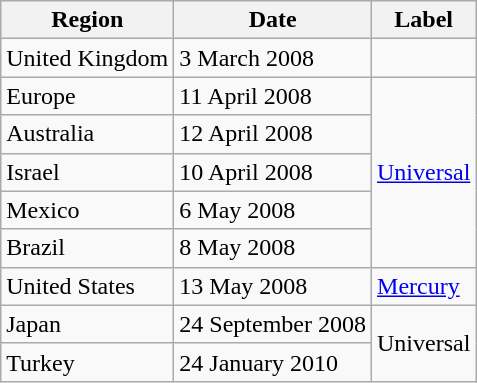<table class="wikitable">
<tr>
<th>Region</th>
<th>Date</th>
<th>Label</th>
</tr>
<tr>
<td>United Kingdom</td>
<td>3 March 2008</td>
<td></td>
</tr>
<tr>
<td>Europe</td>
<td>11 April 2008</td>
<td rowspan="5"><a href='#'>Universal</a></td>
</tr>
<tr>
<td>Australia</td>
<td>12 April 2008</td>
</tr>
<tr>
<td>Israel</td>
<td>10 April 2008</td>
</tr>
<tr>
<td>Mexico</td>
<td>6 May 2008</td>
</tr>
<tr>
<td>Brazil</td>
<td>8 May 2008</td>
</tr>
<tr>
<td>United States</td>
<td>13 May 2008</td>
<td><a href='#'>Mercury</a></td>
</tr>
<tr>
<td>Japan</td>
<td>24 September 2008</td>
<td rowspan="2">Universal</td>
</tr>
<tr>
<td>Turkey</td>
<td>24 January 2010</td>
</tr>
</table>
